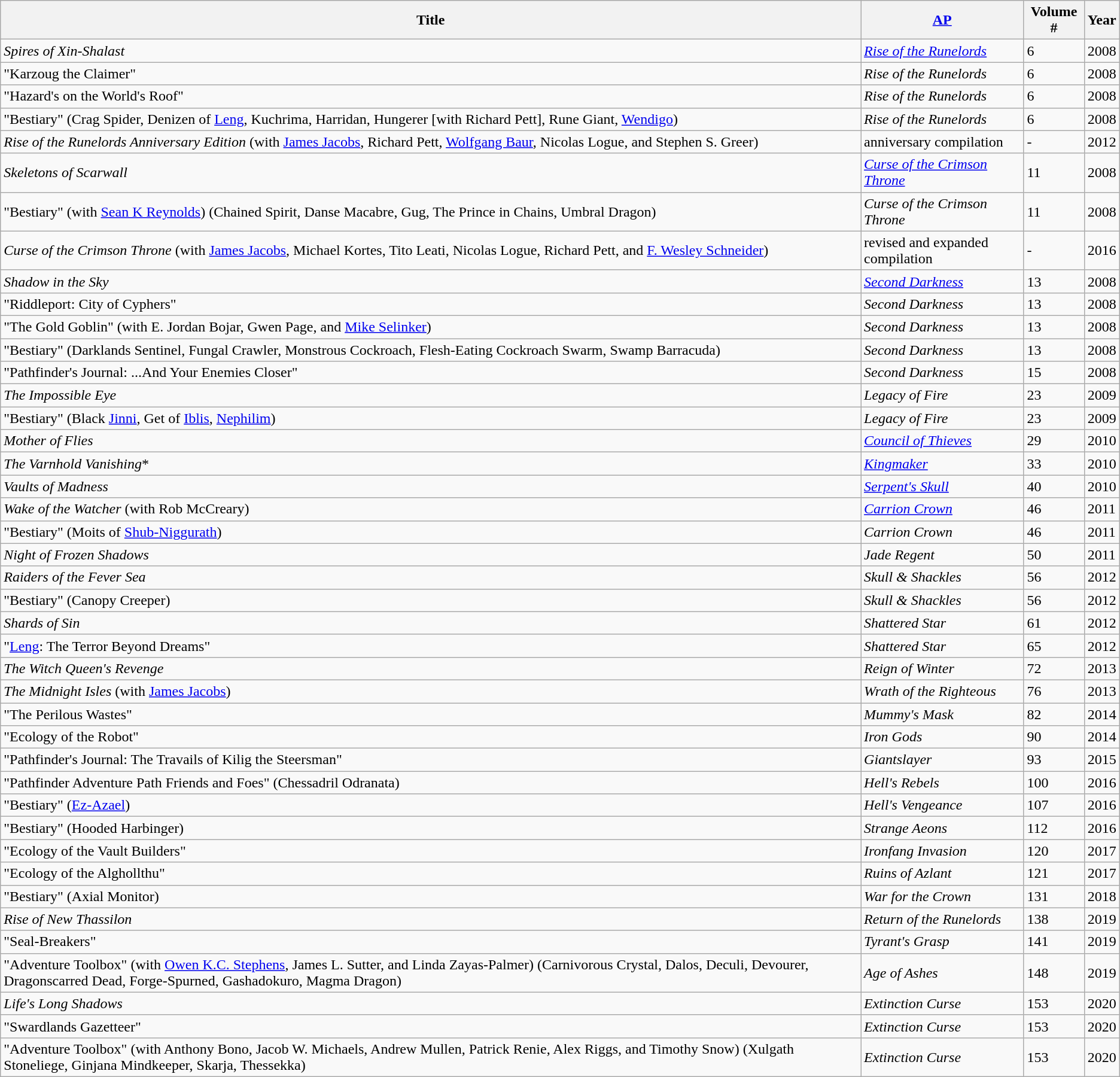<table class="wikitable">
<tr>
<th>Title</th>
<th><a href='#'>AP</a></th>
<th>Volume #</th>
<th>Year</th>
</tr>
<tr>
<td><em>Spires of Xin-Shalast</em></td>
<td><em><a href='#'>Rise of the Runelords</a></em></td>
<td>6</td>
<td>2008</td>
</tr>
<tr>
<td>"Karzoug the Claimer"</td>
<td><em>Rise of the Runelords</em></td>
<td>6</td>
<td>2008</td>
</tr>
<tr>
<td>"Hazard's on the World's Roof"</td>
<td><em>Rise of the Runelords</em></td>
<td>6</td>
<td>2008</td>
</tr>
<tr>
<td>"Bestiary" (Crag Spider, Denizen of <a href='#'>Leng</a>, Kuchrima, Harridan, Hungerer [with Richard Pett], Rune Giant, <a href='#'>Wendigo</a>)</td>
<td><em>Rise of the Runelords</em></td>
<td>6</td>
<td>2008</td>
</tr>
<tr>
<td><em>Rise of the Runelords Anniversary Edition</em> (with <a href='#'>James Jacobs</a>, Richard Pett, <a href='#'>Wolfgang Baur</a>, Nicolas Logue, and Stephen S. Greer) </td>
<td>anniversary compilation</td>
<td>-</td>
<td>2012</td>
</tr>
<tr>
<td><em>Skeletons of Scarwall</em></td>
<td><em><a href='#'>Curse of the Crimson Throne</a></em></td>
<td>11</td>
<td>2008</td>
</tr>
<tr>
<td>"Bestiary" (with <a href='#'>Sean K Reynolds</a>) (Chained Spirit, Danse Macabre, Gug, The Prince in Chains, Umbral Dragon)</td>
<td><em>Curse of the Crimson Throne</em></td>
<td>11</td>
<td>2008</td>
</tr>
<tr>
<td><em>Curse of the Crimson Throne</em> (with <a href='#'>James Jacobs</a>, Michael Kortes, Tito Leati, Nicolas Logue, Richard Pett, and <a href='#'>F. Wesley Schneider</a>)</td>
<td>revised and expanded compilation</td>
<td>-</td>
<td>2016</td>
</tr>
<tr>
<td><em>Shadow in the Sky</em></td>
<td><em><a href='#'>Second Darkness</a></em></td>
<td>13</td>
<td>2008</td>
</tr>
<tr>
<td>"Riddleport: City of Cyphers"</td>
<td><em>Second Darkness</em></td>
<td>13</td>
<td>2008</td>
</tr>
<tr>
<td>"The Gold Goblin" (with E. Jordan Bojar, Gwen Page, and <a href='#'>Mike Selinker</a>)</td>
<td><em>Second Darkness</em></td>
<td>13</td>
<td>2008</td>
</tr>
<tr>
<td>"Bestiary" (Darklands Sentinel, Fungal Crawler, Monstrous Cockroach, Flesh-Eating Cockroach Swarm, Swamp Barracuda)</td>
<td><em>Second Darkness</em></td>
<td>13</td>
<td>2008</td>
</tr>
<tr>
<td>"Pathfinder's Journal: ...And Your Enemies Closer"</td>
<td><em>Second Darkness</em></td>
<td>15</td>
<td>2008</td>
</tr>
<tr>
<td><em>The Impossible Eye</em></td>
<td><em>Legacy of Fire</em></td>
<td>23</td>
<td>2009</td>
</tr>
<tr>
<td>"Bestiary" (Black <a href='#'>Jinni</a>, Get of <a href='#'>Iblis</a>, <a href='#'>Nephilim</a>)</td>
<td><em>Legacy of Fire</em></td>
<td>23</td>
<td>2009</td>
</tr>
<tr>
<td><em>Mother of Flies</em></td>
<td><em><a href='#'>Council of Thieves</a></em></td>
<td>29</td>
<td>2010</td>
</tr>
<tr>
<td><em>The Varnhold Vanishing</em>*</td>
<td><em><a href='#'>Kingmaker</a></em></td>
<td>33</td>
<td>2010</td>
</tr>
<tr>
<td><em>Vaults of Madness</em></td>
<td><em><a href='#'>Serpent's Skull</a></em></td>
<td>40</td>
<td>2010</td>
</tr>
<tr>
<td><em>Wake of the Watcher</em> (with Rob McCreary)</td>
<td><em><a href='#'>Carrion Crown</a></em></td>
<td>46</td>
<td>2011</td>
</tr>
<tr>
<td>"Bestiary" (Moits of <a href='#'>Shub-Niggurath</a>)</td>
<td><em>Carrion Crown</em></td>
<td>46</td>
<td>2011</td>
</tr>
<tr>
<td><em>Night of Frozen Shadows</em></td>
<td><em>Jade Regent</em></td>
<td>50</td>
<td>2011</td>
</tr>
<tr>
<td><em>Raiders of the Fever Sea</em></td>
<td><em>Skull & Shackles</em></td>
<td>56</td>
<td>2012</td>
</tr>
<tr>
<td>"Bestiary" (Canopy Creeper)</td>
<td><em>Skull & Shackles</em></td>
<td>56</td>
<td>2012</td>
</tr>
<tr>
<td><em>Shards of Sin</em></td>
<td><em>Shattered Star</em></td>
<td>61</td>
<td>2012</td>
</tr>
<tr>
<td>"<a href='#'>Leng</a>: The Terror Beyond Dreams"</td>
<td><em>Shattered Star</em></td>
<td>65</td>
<td>2012</td>
</tr>
<tr>
<td><em>The Witch Queen's Revenge</em></td>
<td><em>Reign of Winter</em></td>
<td>72</td>
<td>2013</td>
</tr>
<tr>
<td><em>The Midnight Isles</em> (with <a href='#'>James Jacobs</a>) </td>
<td><em>Wrath of the Righteous</em></td>
<td>76</td>
<td>2013</td>
</tr>
<tr>
<td>"The Perilous Wastes"</td>
<td><em>Mummy's Mask</em></td>
<td>82</td>
<td>2014</td>
</tr>
<tr>
<td>"Ecology of the Robot"</td>
<td><em>Iron Gods</em></td>
<td>90</td>
<td>2014</td>
</tr>
<tr>
<td>"Pathfinder's Journal: The Travails of Kilig the Steersman"</td>
<td><em>Giantslayer</em></td>
<td>93</td>
<td>2015</td>
</tr>
<tr>
<td>"Pathfinder Adventure Path Friends and Foes" (Chessadril Odranata)</td>
<td><em>Hell's Rebels</em></td>
<td>100</td>
<td>2016</td>
</tr>
<tr>
<td>"Bestiary" (<a href='#'>Ez-Azael</a>)</td>
<td><em>Hell's Vengeance</em></td>
<td>107</td>
<td>2016</td>
</tr>
<tr>
<td>"Bestiary" (Hooded Harbinger)</td>
<td><em>Strange Aeons</em></td>
<td>112</td>
<td>2016</td>
</tr>
<tr>
<td>"Ecology of the Vault Builders"</td>
<td><em>Ironfang Invasion</em></td>
<td>120</td>
<td>2017</td>
</tr>
<tr>
<td>"Ecology of the Alghollthu"</td>
<td><em>Ruins of Azlant</em></td>
<td>121</td>
<td>2017</td>
</tr>
<tr>
<td>"Bestiary" (Axial Monitor)</td>
<td><em>War for the Crown</em></td>
<td>131</td>
<td>2018</td>
</tr>
<tr>
<td><em>Rise of New Thassilon</em></td>
<td><em>Return of the Runelords</em></td>
<td>138</td>
<td>2019</td>
</tr>
<tr>
<td>"Seal-Breakers"</td>
<td><em>Tyrant's Grasp</em></td>
<td>141</td>
<td>2019</td>
</tr>
<tr>
<td>"Adventure Toolbox" (with <a href='#'>Owen K.C. Stephens</a>, James L. Sutter, and Linda Zayas-Palmer) (Carnivorous Crystal, Dalos, Deculi, Devourer, Dragonscarred Dead, Forge-Spurned, Gashadokuro, Magma Dragon)</td>
<td><em>Age of Ashes</em></td>
<td>148</td>
<td>2019</td>
</tr>
<tr>
<td><em>Life's Long Shadows</em></td>
<td><em>Extinction Curse</em></td>
<td>153</td>
<td>2020</td>
</tr>
<tr>
<td>"Swardlands Gazetteer"</td>
<td><em>Extinction Curse</em></td>
<td>153</td>
<td>2020</td>
</tr>
<tr>
<td>"Adventure Toolbox" (with Anthony Bono, Jacob W. Michaels, Andrew Mullen, Patrick Renie, Alex Riggs, and Timothy Snow) (Xulgath Stoneliege, Ginjana Mindkeeper, Skarja, Thessekka)</td>
<td><em>Extinction Curse</em></td>
<td>153</td>
<td>2020</td>
</tr>
</table>
